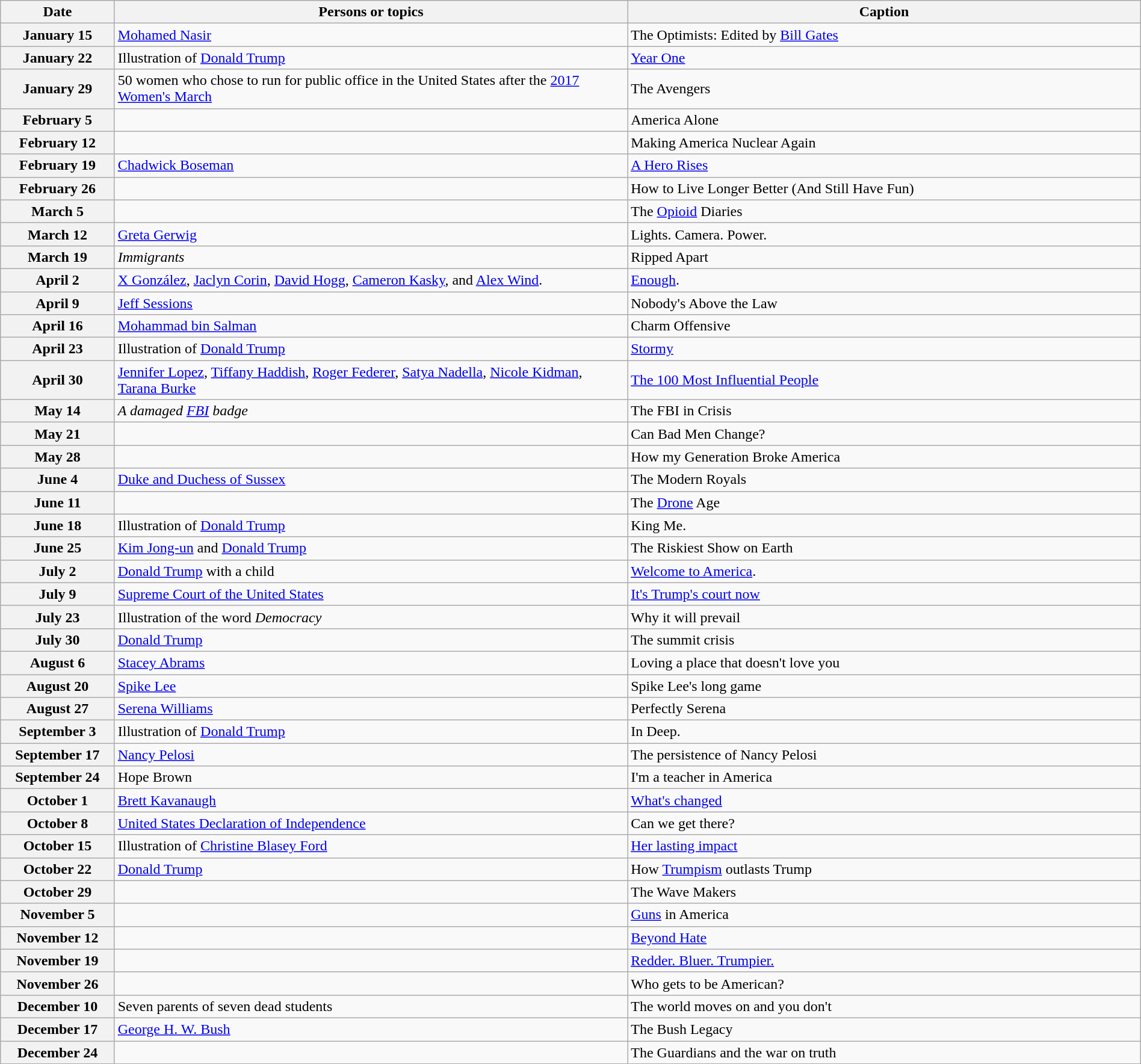<table class="wikitable sortable" style="width:100%;">
<tr>
<th width=10%>Date</th>
<th width=45%>Persons or topics</th>
<th width=45%>Caption</th>
</tr>
<tr>
<th>January 15</th>
<td><a href='#'>Mohamed Nasir</a></td>
<td>The Optimists: Edited by <a href='#'>Bill Gates</a></td>
</tr>
<tr>
<th>January 22</th>
<td>Illustration of <a href='#'>Donald Trump</a></td>
<td><a href='#'>Year One</a></td>
</tr>
<tr>
<th>January 29</th>
<td>50 women who chose to run for public office in the United States after the <a href='#'>2017 Women's March</a></td>
<td>The Avengers</td>
</tr>
<tr>
<th>February 5</th>
<td></td>
<td>America Alone</td>
</tr>
<tr>
<th>February 12</th>
<td></td>
<td>Making America Nuclear Again</td>
</tr>
<tr>
<th>February 19</th>
<td><a href='#'>Chadwick Boseman</a></td>
<td><a href='#'>A Hero Rises</a></td>
</tr>
<tr>
<th>February 26</th>
<td></td>
<td>How to Live Longer Better (And Still Have Fun)</td>
</tr>
<tr>
<th>March 5</th>
<td></td>
<td>The <a href='#'>Opioid</a> Diaries</td>
</tr>
<tr>
<th>March 12</th>
<td><a href='#'>Greta Gerwig</a></td>
<td>Lights. Camera. Power.</td>
</tr>
<tr>
<th>March 19</th>
<td><em>Immigrants</em></td>
<td>Ripped Apart</td>
</tr>
<tr>
<th>April 2</th>
<td><a href='#'>X González</a>, <a href='#'>Jaclyn Corin</a>, <a href='#'>David Hogg</a>, <a href='#'>Cameron Kasky</a>, and <a href='#'>Alex Wind</a>.</td>
<td><a href='#'>Enough</a>.</td>
</tr>
<tr>
<th>April 9</th>
<td><a href='#'>Jeff Sessions</a></td>
<td>Nobody's Above the Law</td>
</tr>
<tr>
<th>April 16</th>
<td><a href='#'>Mohammad bin Salman</a></td>
<td>Charm Offensive</td>
</tr>
<tr>
<th>April 23</th>
<td>Illustration of <a href='#'>Donald Trump</a></td>
<td><a href='#'>Stormy</a></td>
</tr>
<tr>
<th>April 30</th>
<td><a href='#'>Jennifer Lopez</a>, <a href='#'>Tiffany Haddish</a>, <a href='#'>Roger Federer</a>, <a href='#'>Satya Nadella</a>, <a href='#'>Nicole Kidman</a>, <a href='#'>Tarana Burke</a></td>
<td><a href='#'>The 100 Most Influential People</a></td>
</tr>
<tr>
<th>May 14</th>
<td><em>A damaged <a href='#'>FBI</a> badge</em></td>
<td>The FBI in Crisis</td>
</tr>
<tr>
<th>May 21</th>
<td></td>
<td>Can Bad Men Change?</td>
</tr>
<tr>
<th>May 28</th>
<td></td>
<td>How my Generation Broke America</td>
</tr>
<tr>
<th>June 4</th>
<td><a href='#'>Duke and Duchess of Sussex</a></td>
<td>The Modern Royals</td>
</tr>
<tr>
<th>June 11</th>
<td></td>
<td>The <a href='#'>Drone</a> Age</td>
</tr>
<tr>
<th>June 18</th>
<td>Illustration of <a href='#'>Donald Trump</a></td>
<td>King Me.</td>
</tr>
<tr>
<th>June 25</th>
<td><a href='#'>Kim Jong-un</a> and <a href='#'>Donald Trump</a></td>
<td>The Riskiest Show on Earth</td>
</tr>
<tr>
<th>July 2</th>
<td><a href='#'>Donald Trump</a> with a child</td>
<td><a href='#'>Welcome to America</a>.</td>
</tr>
<tr>
<th>July 9</th>
<td><a href='#'>Supreme Court of the United States</a></td>
<td><a href='#'>It's Trump's court now</a></td>
</tr>
<tr>
<th>July 23</th>
<td>Illustration of the word <em>Democracy</em></td>
<td>Why it will prevail</td>
</tr>
<tr>
<th>July 30</th>
<td><a href='#'>Donald Trump</a></td>
<td>The summit crisis</td>
</tr>
<tr>
<th>August 6</th>
<td><a href='#'>Stacey Abrams</a></td>
<td>Loving a place that doesn't love you</td>
</tr>
<tr>
<th>August 20</th>
<td><a href='#'>Spike Lee</a></td>
<td>Spike Lee's long game</td>
</tr>
<tr>
<th>August 27</th>
<td><a href='#'>Serena Williams</a></td>
<td>Perfectly Serena</td>
</tr>
<tr>
<th>September 3</th>
<td>Illustration of <a href='#'>Donald Trump</a></td>
<td>In Deep.</td>
</tr>
<tr>
<th>September 17</th>
<td><a href='#'>Nancy Pelosi</a></td>
<td>The persistence of Nancy Pelosi</td>
</tr>
<tr>
<th>September 24</th>
<td>Hope Brown</td>
<td>I'm a teacher in America</td>
</tr>
<tr>
<th>October 1</th>
<td><a href='#'>Brett Kavanaugh</a></td>
<td><a href='#'>What's changed</a></td>
</tr>
<tr>
<th>October 8</th>
<td><a href='#'>United States Declaration of Independence</a></td>
<td>Can we get there?</td>
</tr>
<tr>
<th>October 15</th>
<td>Illustration of <a href='#'>Christine Blasey Ford</a></td>
<td><a href='#'>Her lasting impact</a></td>
</tr>
<tr>
<th>October 22</th>
<td><a href='#'>Donald Trump</a></td>
<td>How <a href='#'>Trumpism</a> outlasts Trump</td>
</tr>
<tr>
<th>October 29</th>
<td></td>
<td>The Wave Makers</td>
</tr>
<tr>
<th>November 5</th>
<td></td>
<td><a href='#'>Guns</a> in America</td>
</tr>
<tr>
<th>November 12</th>
<td></td>
<td><a href='#'>Beyond Hate</a></td>
</tr>
<tr>
<th>November 19</th>
<td></td>
<td><a href='#'>Redder. Bluer. Trumpier.</a></td>
</tr>
<tr>
<th>November 26</th>
<td></td>
<td>Who gets to be American?</td>
</tr>
<tr>
<th>December 10</th>
<td>Seven parents of seven dead students</td>
<td>The world moves on and you don't</td>
</tr>
<tr>
<th>December 17</th>
<td><a href='#'>George H. W. Bush</a></td>
<td>The Bush Legacy</td>
</tr>
<tr>
<th>December 24</th>
<td></td>
<td>The Guardians and the war on truth</td>
</tr>
</table>
